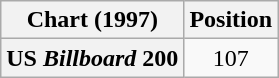<table class="wikitable plainrowheaders">
<tr>
<th>Chart (1997)</th>
<th>Position</th>
</tr>
<tr>
<th scope="row">US <em>Billboard</em> 200</th>
<td align="center">107</td>
</tr>
</table>
